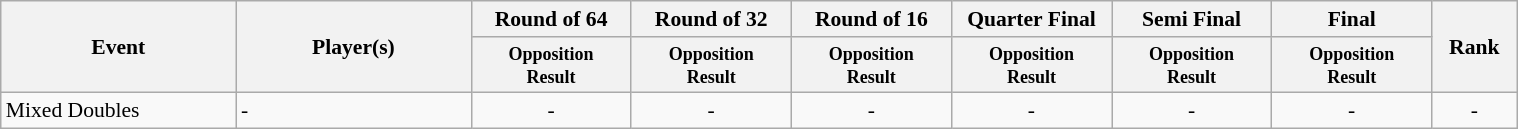<table class=wikitable style="font-size:90%">
<tr>
<th rowspan="2" width=150>Event</th>
<th rowspan="2" width=150>Player(s)</th>
<th width=100>Round of 64</th>
<th width=100>Round of 32</th>
<th width=100>Round of 16</th>
<th width=100>Quarter Final</th>
<th width=100>Semi Final</th>
<th width=100>Final</th>
<th rowspan="2" width=50>Rank</th>
</tr>
<tr>
<th style="line-height:1em"><small>Opposition<br>Result</small></th>
<th style="line-height:1em"><small>Opposition<br>Result</small></th>
<th style="line-height:1em"><small>Opposition<br>Result</small></th>
<th style="line-height:1em"><small>Opposition<br>Result</small></th>
<th style="line-height:1em"><small>Opposition<br>Result</small></th>
<th style="line-height:1em"><small>Opposition<br>Result</small></th>
</tr>
<tr>
<td>Mixed Doubles</td>
<td>-</td>
<td align="center">-</td>
<td align="center">-</td>
<td align="center">-</td>
<td align="center">-</td>
<td align="center">-</td>
<td align="center">-</td>
<td align="center">-</td>
</tr>
</table>
